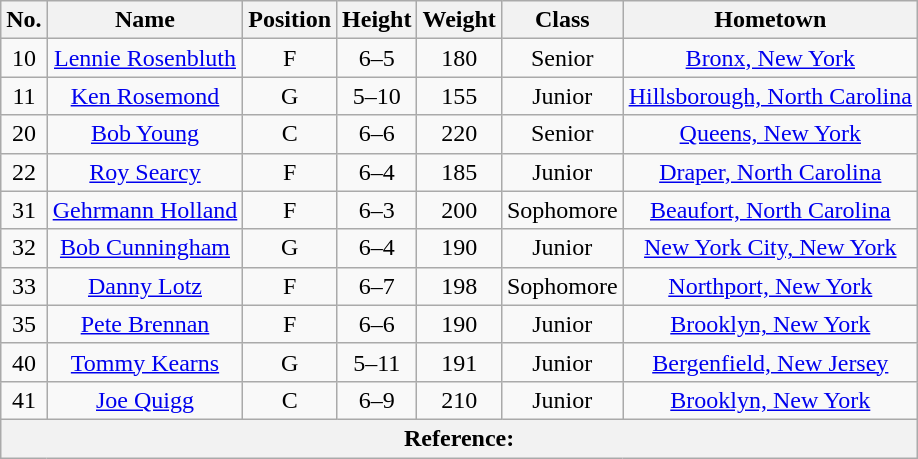<table class="wikitable">
<tr>
<th>No.</th>
<th>Name</th>
<th>Position</th>
<th>Height</th>
<th>Weight</th>
<th>Class</th>
<th>Hometown</th>
</tr>
<tr>
<td style="text-align:center;">10</td>
<td style="text-align:center;"><a href='#'>Lennie Rosenbluth</a></td>
<td style="text-align:center;">F</td>
<td style="text-align:center;">6–5</td>
<td style="text-align:center;">180</td>
<td style="text-align:center;">Senior</td>
<td style="text-align:center;"><a href='#'>Bronx, New York</a></td>
</tr>
<tr>
<td style="text-align:center;">11</td>
<td style="text-align:center;"><a href='#'>Ken Rosemond</a></td>
<td style="text-align:center;">G</td>
<td style="text-align:center;">5–10</td>
<td style="text-align:center;">155</td>
<td style="text-align:center;">Junior</td>
<td style="text-align:center;"><a href='#'>Hillsborough, North Carolina</a></td>
</tr>
<tr>
<td style="text-align:center;">20</td>
<td style="text-align:center;"><a href='#'>Bob Young</a></td>
<td style="text-align:center;">C</td>
<td style="text-align:center;">6–6</td>
<td style="text-align:center;">220</td>
<td style="text-align:center;">Senior</td>
<td style="text-align:center;"><a href='#'>Queens, New York</a></td>
</tr>
<tr>
<td style="text-align:center;">22</td>
<td style="text-align:center;"><a href='#'>Roy Searcy</a></td>
<td style="text-align:center;">F</td>
<td style="text-align:center;">6–4</td>
<td style="text-align:center;">185</td>
<td style="text-align:center;">Junior</td>
<td style="text-align:center;"><a href='#'>Draper, North Carolina</a></td>
</tr>
<tr>
<td style="text-align:center;">31</td>
<td style="text-align:center;"><a href='#'>Gehrmann Holland</a></td>
<td style="text-align:center;">F</td>
<td style="text-align:center;">6–3</td>
<td style="text-align:center;">200</td>
<td style="text-align:center;">Sophomore</td>
<td style="text-align:center;"><a href='#'>Beaufort, North Carolina</a></td>
</tr>
<tr>
<td style="text-align:center;">32</td>
<td style="text-align:center;"><a href='#'>Bob Cunningham</a></td>
<td style="text-align:center;">G</td>
<td style="text-align:center;">6–4</td>
<td style="text-align:center;">190</td>
<td style="text-align:center;">Junior</td>
<td style="text-align:center;"><a href='#'>New York City, New York</a></td>
</tr>
<tr>
<td style="text-align:center;">33</td>
<td style="text-align:center;"><a href='#'>Danny Lotz</a></td>
<td style="text-align:center;">F</td>
<td style="text-align:center;">6–7</td>
<td style="text-align:center;">198</td>
<td style="text-align:center;">Sophomore</td>
<td style="text-align:center;"><a href='#'>Northport, New York</a></td>
</tr>
<tr>
<td style="text-align:center;">35</td>
<td style="text-align:center;"><a href='#'>Pete Brennan</a></td>
<td style="text-align:center;">F</td>
<td style="text-align:center;">6–6</td>
<td style="text-align:center;">190</td>
<td style="text-align:center;">Junior</td>
<td style="text-align:center;"><a href='#'>Brooklyn, New York</a></td>
</tr>
<tr>
<td style="text-align:center;">40</td>
<td style="text-align:center;"><a href='#'>Tommy Kearns</a></td>
<td style="text-align:center;">G</td>
<td style="text-align:center;">5–11</td>
<td style="text-align:center;">191</td>
<td style="text-align:center;">Junior</td>
<td style="text-align:center;"><a href='#'>Bergenfield, New Jersey</a></td>
</tr>
<tr>
<td style="text-align:center;">41</td>
<td style="text-align:center;"><a href='#'>Joe Quigg</a></td>
<td style="text-align:center;">C</td>
<td style="text-align:center;">6–9</td>
<td style="text-align:center;">210</td>
<td style="text-align:center;">Junior</td>
<td style="text-align:center;"><a href='#'>Brooklyn, New York</a></td>
</tr>
<tr>
<th style="text-align:center;" colspan="7">Reference:</th>
</tr>
</table>
